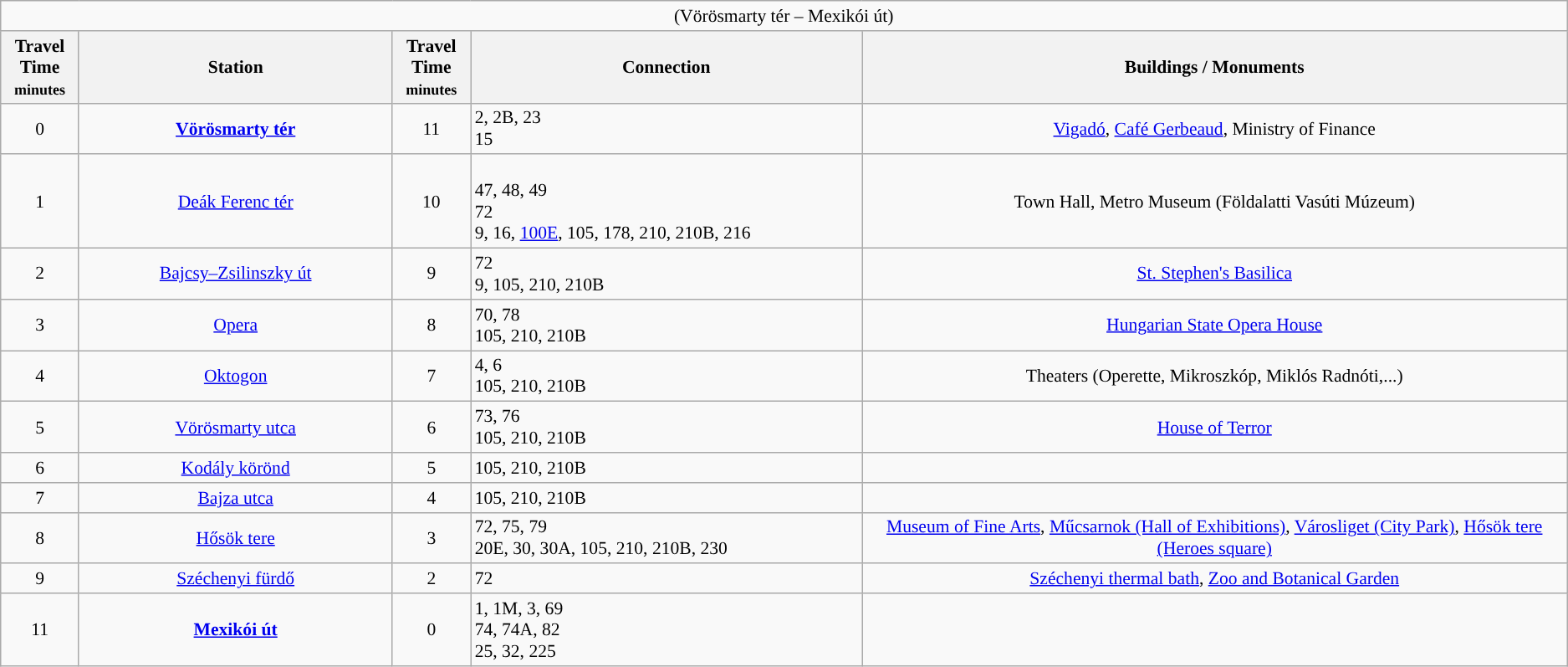<table class=wikitable style="font-size: 90%; text-align:center">
<tr>
<td colspan="5" style="background-color:#"><span>  (Vörösmarty tér – Mexikói út)</span></td>
</tr>
<tr>
<th width="5%">Travel Time<br><small>minutes</small></th>
<th width="20%">Station</th>
<th width="5%">Travel Time<br><small>minutes</small></th>
<th width="25%">Connection</th>
<th>Buildings / Monuments</th>
</tr>
<tr>
<td>0</td>
<td><strong><a href='#'>Vörösmarty tér</a></strong></td>
<td>11</td>
<td align=left> 2, 2B, 23<br> 15</td>
<td><a href='#'>Vigadó</a>, <a href='#'>Café Gerbeaud</a>, Ministry of Finance</td>
</tr>
<tr>
<td>1</td>
<td><a href='#'>Deák Ferenc tér</a></td>
<td>10</td>
<td align=left> <br> 47, 48, 49<br> 72<br> 9, 16, <a href='#'>100E</a>, 105, 178, 210, 210B, 216</td>
<td>Town Hall, Metro Museum (Földalatti Vasúti Múzeum)</td>
</tr>
<tr>
<td>2</td>
<td><a href='#'>Bajcsy–Zsilinszky út</a></td>
<td>9</td>
<td align=left> 72<br> 9, 105, 210, 210B</td>
<td><a href='#'>St. Stephen's Basilica</a></td>
</tr>
<tr>
<td>3</td>
<td><a href='#'>Opera</a></td>
<td>8</td>
<td align=left> 70, 78<br> 105, 210, 210B</td>
<td><a href='#'>Hungarian State Opera House</a></td>
</tr>
<tr>
<td>4</td>
<td><a href='#'>Oktogon</a></td>
<td>7</td>
<td align=left> 4, 6<br>  105, 210, 210B</td>
<td>Theaters (Operette, Mikroszkóp, Miklós Radnóti,...)</td>
</tr>
<tr>
<td>5</td>
<td><a href='#'>Vörösmarty utca</a></td>
<td>6</td>
<td align=left> 73, 76<br> 105, 210, 210B</td>
<td><a href='#'>House of Terror</a></td>
</tr>
<tr>
<td>6</td>
<td><a href='#'>Kodály körönd</a></td>
<td>5</td>
<td align=left> 105, 210, 210B</td>
<td></td>
</tr>
<tr>
<td>7</td>
<td><a href='#'>Bajza utca</a></td>
<td>4</td>
<td align=left> 105, 210, 210B</td>
<td></td>
</tr>
<tr>
<td>8</td>
<td><a href='#'>Hősök tere</a></td>
<td>3</td>
<td align=left> 72, 75, 79<br> 20E, 30, 30A, 105, 210, 210B, 230</td>
<td><a href='#'>Museum of Fine Arts</a>, <a href='#'>Műcsarnok (Hall of Exhibitions)</a>, <a href='#'>Városliget (City Park)</a>, <a href='#'>Hősök tere (Heroes square)</a></td>
</tr>
<tr>
<td>9</td>
<td><a href='#'>Széchenyi fürdő</a></td>
<td>2</td>
<td align=left> 72</td>
<td><a href='#'>Széchenyi thermal bath</a>, <a href='#'>Zoo and Botanical Garden</a></td>
</tr>
<tr>
<td>11</td>
<td><strong><a href='#'>Mexikói út</a></strong></td>
<td>0</td>
<td align=left> 1, 1M, 3, 69<br> 74, 74A, 82<br> 25, 32, 225</td>
<td></td>
</tr>
</table>
